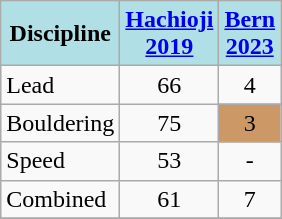<table class="wikitable" style="text-align: center;">
<tr>
<th style="background: #b0e0e6;">Discipline</th>
<th style="background: #b0e0e6"><a href='#'>Hachioji<br>2019</a></th>
<th style="background: #b0e0e6"><a href='#'>Bern<br>2023</a></th>
</tr>
<tr>
<td align="left">Lead</td>
<td>66</td>
<td>4</td>
</tr>
<tr>
<td align="left">Bouldering</td>
<td>75</td>
<td style="background: #cc9966">3</td>
</tr>
<tr>
<td align="left">Speed</td>
<td>53</td>
<td>-</td>
</tr>
<tr>
<td align="left">Combined</td>
<td>61</td>
<td>7</td>
</tr>
<tr>
</tr>
</table>
